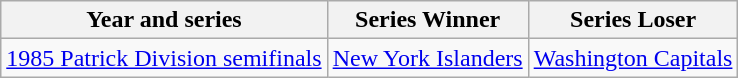<table class="wikitable">
<tr>
<th>Year and series</th>
<th>Series Winner</th>
<th>Series Loser</th>
</tr>
<tr>
<td><a href='#'>1985 Patrick Division semifinals</a></td>
<td><a href='#'>New York Islanders</a></td>
<td><a href='#'>Washington Capitals</a></td>
</tr>
</table>
